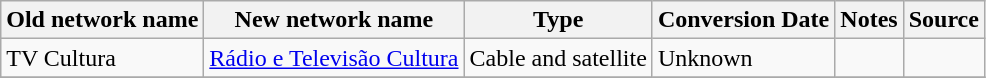<table class="wikitable">
<tr>
<th>Old network name</th>
<th>New network name</th>
<th>Type</th>
<th>Conversion Date</th>
<th>Notes</th>
<th>Source</th>
</tr>
<tr>
<td>TV Cultura</td>
<td><a href='#'>Rádio e Televisão Cultura</a></td>
<td>Cable and satellite</td>
<td>Unknown</td>
<td></td>
<td></td>
</tr>
<tr>
</tr>
</table>
